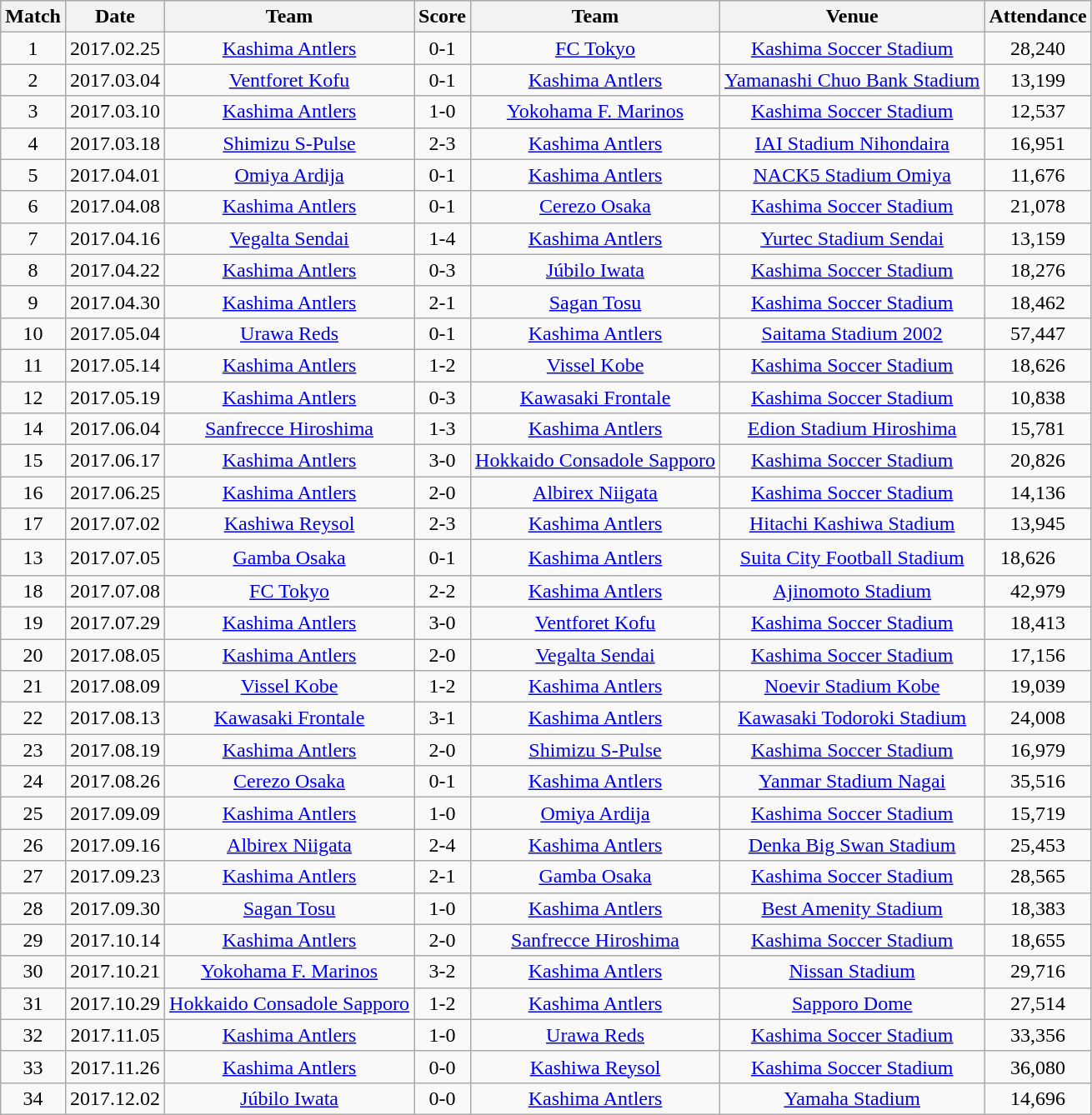<table class="wikitable" style="text-align:center;">
<tr>
<th>Match</th>
<th>Date</th>
<th>Team</th>
<th>Score</th>
<th>Team</th>
<th>Venue</th>
<th>Attendance</th>
</tr>
<tr>
<td>1</td>
<td>2017.02.25</td>
<td><a href='#'>Kashima Antlers</a></td>
<td>0-1</td>
<td><a href='#'>FC Tokyo</a></td>
<td><a href='#'>Kashima Soccer Stadium</a></td>
<td>28,240</td>
</tr>
<tr>
<td>2</td>
<td>2017.03.04</td>
<td><a href='#'>Ventforet Kofu</a></td>
<td>0-1</td>
<td><a href='#'>Kashima Antlers</a></td>
<td><a href='#'>Yamanashi Chuo Bank Stadium</a></td>
<td>13,199</td>
</tr>
<tr>
<td>3</td>
<td>2017.03.10</td>
<td><a href='#'>Kashima Antlers</a></td>
<td>1-0</td>
<td><a href='#'>Yokohama F. Marinos</a></td>
<td><a href='#'>Kashima Soccer Stadium</a></td>
<td>12,537</td>
</tr>
<tr>
<td>4</td>
<td>2017.03.18</td>
<td><a href='#'>Shimizu S-Pulse</a></td>
<td>2-3</td>
<td><a href='#'>Kashima Antlers</a></td>
<td><a href='#'>IAI Stadium Nihondaira</a></td>
<td>16,951</td>
</tr>
<tr>
<td>5</td>
<td>2017.04.01</td>
<td><a href='#'>Omiya Ardija</a></td>
<td>0-1</td>
<td><a href='#'>Kashima Antlers</a></td>
<td><a href='#'>NACK5 Stadium Omiya</a></td>
<td>11,676</td>
</tr>
<tr>
<td>6</td>
<td>2017.04.08</td>
<td><a href='#'>Kashima Antlers</a></td>
<td>0-1</td>
<td><a href='#'>Cerezo Osaka</a></td>
<td><a href='#'>Kashima Soccer Stadium</a></td>
<td>21,078</td>
</tr>
<tr>
<td>7</td>
<td>2017.04.16</td>
<td><a href='#'>Vegalta Sendai</a></td>
<td>1-4</td>
<td><a href='#'>Kashima Antlers</a></td>
<td><a href='#'>Yurtec Stadium Sendai</a></td>
<td>13,159</td>
</tr>
<tr>
<td>8</td>
<td>2017.04.22</td>
<td><a href='#'>Kashima Antlers</a></td>
<td>0-3</td>
<td><a href='#'>Júbilo Iwata</a></td>
<td><a href='#'>Kashima Soccer Stadium</a></td>
<td>18,276</td>
</tr>
<tr>
<td>9</td>
<td>2017.04.30</td>
<td><a href='#'>Kashima Antlers</a></td>
<td>2-1</td>
<td><a href='#'>Sagan Tosu</a></td>
<td><a href='#'>Kashima Soccer Stadium</a></td>
<td>18,462</td>
</tr>
<tr>
<td>10</td>
<td>2017.05.04</td>
<td><a href='#'>Urawa Reds</a></td>
<td>0-1</td>
<td><a href='#'>Kashima Antlers</a></td>
<td><a href='#'>Saitama Stadium 2002</a></td>
<td>57,447</td>
</tr>
<tr>
<td>11</td>
<td>2017.05.14</td>
<td><a href='#'>Kashima Antlers</a></td>
<td>1-2</td>
<td><a href='#'>Vissel Kobe</a></td>
<td><a href='#'>Kashima Soccer Stadium</a></td>
<td>18,626</td>
</tr>
<tr>
<td>12</td>
<td>2017.05.19</td>
<td><a href='#'>Kashima Antlers</a></td>
<td>0-3</td>
<td><a href='#'>Kawasaki Frontale</a></td>
<td><a href='#'>Kashima Soccer Stadium</a></td>
<td>10,838</td>
</tr>
<tr>
<td>14</td>
<td>2017.06.04</td>
<td><a href='#'>Sanfrecce Hiroshima</a></td>
<td>1-3</td>
<td><a href='#'>Kashima Antlers</a></td>
<td><a href='#'>Edion Stadium Hiroshima</a></td>
<td>15,781</td>
</tr>
<tr>
<td>15</td>
<td>2017.06.17</td>
<td><a href='#'>Kashima Antlers</a></td>
<td>3-0</td>
<td><a href='#'>Hokkaido Consadole Sapporo</a></td>
<td><a href='#'>Kashima Soccer Stadium</a></td>
<td>20,826</td>
</tr>
<tr>
<td>16</td>
<td>2017.06.25</td>
<td><a href='#'>Kashima Antlers</a></td>
<td>2-0</td>
<td><a href='#'>Albirex Niigata</a></td>
<td><a href='#'>Kashima Soccer Stadium</a></td>
<td>14,136</td>
</tr>
<tr>
<td>17</td>
<td>2017.07.02</td>
<td><a href='#'>Kashiwa Reysol</a></td>
<td>2-3</td>
<td><a href='#'>Kashima Antlers</a></td>
<td><a href='#'>Hitachi Kashiwa Stadium</a></td>
<td>13,945</td>
</tr>
<tr>
<td>13</td>
<td>2017.07.05</td>
<td><a href='#'>Gamba Osaka</a></td>
<td>0-1</td>
<td><a href='#'>Kashima Antlers</a></td>
<td><a href='#'>Suita City Football Stadium</a></td>
<td>18,626　</td>
</tr>
<tr>
<td>18</td>
<td>2017.07.08</td>
<td><a href='#'>FC Tokyo</a></td>
<td>2-2</td>
<td><a href='#'>Kashima Antlers</a></td>
<td><a href='#'>Ajinomoto Stadium</a></td>
<td>42,979</td>
</tr>
<tr>
<td>19</td>
<td>2017.07.29</td>
<td><a href='#'>Kashima Antlers</a></td>
<td>3-0</td>
<td><a href='#'>Ventforet Kofu</a></td>
<td><a href='#'>Kashima Soccer Stadium</a></td>
<td>18,413</td>
</tr>
<tr>
<td>20</td>
<td>2017.08.05</td>
<td><a href='#'>Kashima Antlers</a></td>
<td>2-0</td>
<td><a href='#'>Vegalta Sendai</a></td>
<td><a href='#'>Kashima Soccer Stadium</a></td>
<td>17,156</td>
</tr>
<tr>
<td>21</td>
<td>2017.08.09</td>
<td><a href='#'>Vissel Kobe</a></td>
<td>1-2</td>
<td><a href='#'>Kashima Antlers</a></td>
<td><a href='#'>Noevir Stadium Kobe</a></td>
<td>19,039</td>
</tr>
<tr>
<td>22</td>
<td>2017.08.13</td>
<td><a href='#'>Kawasaki Frontale</a></td>
<td>3-1</td>
<td><a href='#'>Kashima Antlers</a></td>
<td><a href='#'>Kawasaki Todoroki Stadium</a></td>
<td>24,008</td>
</tr>
<tr>
<td>23</td>
<td>2017.08.19</td>
<td><a href='#'>Kashima Antlers</a></td>
<td>2-0</td>
<td><a href='#'>Shimizu S-Pulse</a></td>
<td><a href='#'>Kashima Soccer Stadium</a></td>
<td>16,979</td>
</tr>
<tr>
<td>24</td>
<td>2017.08.26</td>
<td><a href='#'>Cerezo Osaka</a></td>
<td>0-1</td>
<td><a href='#'>Kashima Antlers</a></td>
<td><a href='#'>Yanmar Stadium Nagai</a></td>
<td>35,516</td>
</tr>
<tr>
<td>25</td>
<td>2017.09.09</td>
<td><a href='#'>Kashima Antlers</a></td>
<td>1-0</td>
<td><a href='#'>Omiya Ardija</a></td>
<td><a href='#'>Kashima Soccer Stadium</a></td>
<td>15,719</td>
</tr>
<tr>
<td>26</td>
<td>2017.09.16</td>
<td><a href='#'>Albirex Niigata</a></td>
<td>2-4</td>
<td><a href='#'>Kashima Antlers</a></td>
<td><a href='#'>Denka Big Swan Stadium</a></td>
<td>25,453</td>
</tr>
<tr>
<td>27</td>
<td>2017.09.23</td>
<td><a href='#'>Kashima Antlers</a></td>
<td>2-1</td>
<td><a href='#'>Gamba Osaka</a></td>
<td><a href='#'>Kashima Soccer Stadium</a></td>
<td>28,565</td>
</tr>
<tr>
<td>28</td>
<td>2017.09.30</td>
<td><a href='#'>Sagan Tosu</a></td>
<td>1-0</td>
<td><a href='#'>Kashima Antlers</a></td>
<td><a href='#'>Best Amenity Stadium</a></td>
<td>18,383</td>
</tr>
<tr>
<td>29</td>
<td>2017.10.14</td>
<td><a href='#'>Kashima Antlers</a></td>
<td>2-0</td>
<td><a href='#'>Sanfrecce Hiroshima</a></td>
<td><a href='#'>Kashima Soccer Stadium</a></td>
<td>18,655</td>
</tr>
<tr>
<td>30</td>
<td>2017.10.21</td>
<td><a href='#'>Yokohama F. Marinos</a></td>
<td>3-2</td>
<td><a href='#'>Kashima Antlers</a></td>
<td><a href='#'>Nissan Stadium</a></td>
<td>29,716</td>
</tr>
<tr>
<td>31</td>
<td>2017.10.29</td>
<td><a href='#'>Hokkaido Consadole Sapporo</a></td>
<td>1-2</td>
<td><a href='#'>Kashima Antlers</a></td>
<td><a href='#'>Sapporo Dome</a></td>
<td>27,514</td>
</tr>
<tr>
<td>32</td>
<td>2017.11.05</td>
<td><a href='#'>Kashima Antlers</a></td>
<td>1-0</td>
<td><a href='#'>Urawa Reds</a></td>
<td><a href='#'>Kashima Soccer Stadium</a></td>
<td>33,356</td>
</tr>
<tr>
<td>33</td>
<td>2017.11.26</td>
<td><a href='#'>Kashima Antlers</a></td>
<td>0-0</td>
<td><a href='#'>Kashiwa Reysol</a></td>
<td><a href='#'>Kashima Soccer Stadium</a></td>
<td>36,080</td>
</tr>
<tr>
<td>34</td>
<td>2017.12.02</td>
<td><a href='#'>Júbilo Iwata</a></td>
<td>0-0</td>
<td><a href='#'>Kashima Antlers</a></td>
<td><a href='#'>Yamaha Stadium</a></td>
<td>14,696</td>
</tr>
</table>
